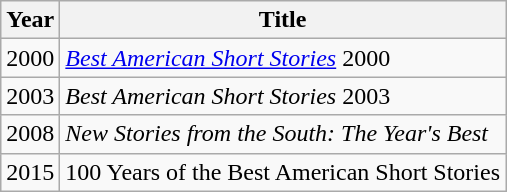<table class="wikitable">
<tr>
<th>Year</th>
<th>Title</th>
</tr>
<tr>
<td>2000</td>
<td><em><a href='#'>Best American Short Stories</a></em> 2000</td>
</tr>
<tr>
<td>2003</td>
<td><em>Best American Short Stories</em> 2003</td>
</tr>
<tr>
<td>2008</td>
<td><em>New Stories from the South: The Year's Best</em></td>
</tr>
<tr>
<td>2015</td>
<td>100 Years of the Best American Short Stories</td>
</tr>
</table>
